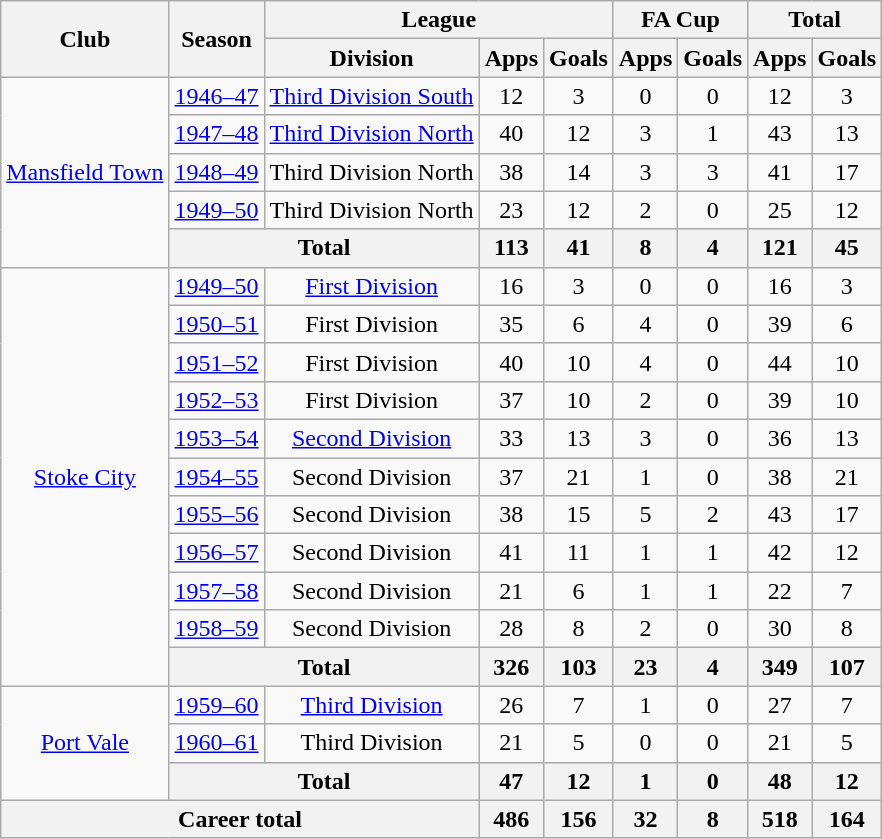<table class="wikitable" style="text-align: center;">
<tr>
<th rowspan="2">Club</th>
<th rowspan="2">Season</th>
<th colspan="3">League</th>
<th colspan="2">FA Cup</th>
<th colspan="2">Total</th>
</tr>
<tr>
<th>Division</th>
<th>Apps</th>
<th>Goals</th>
<th>Apps</th>
<th>Goals</th>
<th>Apps</th>
<th>Goals</th>
</tr>
<tr>
<td rowspan="5"><a href='#'>Mansfield Town</a></td>
<td><a href='#'>1946–47</a></td>
<td><a href='#'>Third Division South</a></td>
<td>12</td>
<td>3</td>
<td>0</td>
<td>0</td>
<td>12</td>
<td>3</td>
</tr>
<tr>
<td><a href='#'>1947–48</a></td>
<td><a href='#'>Third Division North</a></td>
<td>40</td>
<td>12</td>
<td>3</td>
<td>1</td>
<td>43</td>
<td>13</td>
</tr>
<tr>
<td><a href='#'>1948–49</a></td>
<td>Third Division North</td>
<td>38</td>
<td>14</td>
<td>3</td>
<td>3</td>
<td>41</td>
<td>17</td>
</tr>
<tr>
<td><a href='#'>1949–50</a></td>
<td>Third Division North</td>
<td>23</td>
<td>12</td>
<td>2</td>
<td>0</td>
<td>25</td>
<td>12</td>
</tr>
<tr>
<th colspan="2">Total</th>
<th>113</th>
<th>41</th>
<th>8</th>
<th>4</th>
<th>121</th>
<th>45</th>
</tr>
<tr>
<td rowspan="11"><a href='#'>Stoke City</a></td>
<td><a href='#'>1949–50</a></td>
<td><a href='#'>First Division</a></td>
<td>16</td>
<td>3</td>
<td>0</td>
<td>0</td>
<td>16</td>
<td>3</td>
</tr>
<tr>
<td><a href='#'>1950–51</a></td>
<td>First Division</td>
<td>35</td>
<td>6</td>
<td>4</td>
<td>0</td>
<td>39</td>
<td>6</td>
</tr>
<tr>
<td><a href='#'>1951–52</a></td>
<td>First Division</td>
<td>40</td>
<td>10</td>
<td>4</td>
<td>0</td>
<td>44</td>
<td>10</td>
</tr>
<tr>
<td><a href='#'>1952–53</a></td>
<td>First Division</td>
<td>37</td>
<td>10</td>
<td>2</td>
<td>0</td>
<td>39</td>
<td>10</td>
</tr>
<tr>
<td><a href='#'>1953–54</a></td>
<td><a href='#'>Second Division</a></td>
<td>33</td>
<td>13</td>
<td>3</td>
<td>0</td>
<td>36</td>
<td>13</td>
</tr>
<tr>
<td><a href='#'>1954–55</a></td>
<td>Second Division</td>
<td>37</td>
<td>21</td>
<td>1</td>
<td>0</td>
<td>38</td>
<td>21</td>
</tr>
<tr>
<td><a href='#'>1955–56</a></td>
<td>Second Division</td>
<td>38</td>
<td>15</td>
<td>5</td>
<td>2</td>
<td>43</td>
<td>17</td>
</tr>
<tr>
<td><a href='#'>1956–57</a></td>
<td>Second Division</td>
<td>41</td>
<td>11</td>
<td>1</td>
<td>1</td>
<td>42</td>
<td>12</td>
</tr>
<tr>
<td><a href='#'>1957–58</a></td>
<td>Second Division</td>
<td>21</td>
<td>6</td>
<td>1</td>
<td>1</td>
<td>22</td>
<td>7</td>
</tr>
<tr>
<td><a href='#'>1958–59</a></td>
<td>Second Division</td>
<td>28</td>
<td>8</td>
<td>2</td>
<td>0</td>
<td>30</td>
<td>8</td>
</tr>
<tr>
<th colspan="2">Total</th>
<th>326</th>
<th>103</th>
<th>23</th>
<th>4</th>
<th>349</th>
<th>107</th>
</tr>
<tr>
<td rowspan="3"><a href='#'>Port Vale</a></td>
<td><a href='#'>1959–60</a></td>
<td><a href='#'>Third Division</a></td>
<td>26</td>
<td>7</td>
<td>1</td>
<td>0</td>
<td>27</td>
<td>7</td>
</tr>
<tr>
<td><a href='#'>1960–61</a></td>
<td>Third Division</td>
<td>21</td>
<td>5</td>
<td>0</td>
<td>0</td>
<td>21</td>
<td>5</td>
</tr>
<tr>
<th colspan="2">Total</th>
<th>47</th>
<th>12</th>
<th>1</th>
<th>0</th>
<th>48</th>
<th>12</th>
</tr>
<tr>
<th colspan="3">Career total</th>
<th>486</th>
<th>156</th>
<th>32</th>
<th>8</th>
<th>518</th>
<th>164</th>
</tr>
</table>
